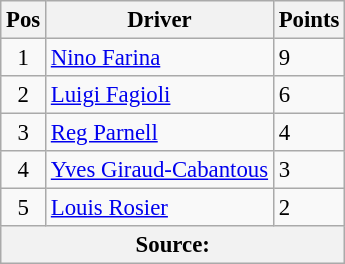<table class="wikitable" style="font-size: 95%;">
<tr>
<th>Pos</th>
<th>Driver</th>
<th>Points</th>
</tr>
<tr>
<td align="center">1</td>
<td> <a href='#'>Nino Farina</a></td>
<td align="left">9</td>
</tr>
<tr>
<td align="center">2</td>
<td> <a href='#'>Luigi Fagioli</a></td>
<td align="left">6</td>
</tr>
<tr>
<td align="center">3</td>
<td> <a href='#'>Reg Parnell</a></td>
<td align="left">4</td>
</tr>
<tr>
<td align="center">4</td>
<td> <a href='#'>Yves Giraud-Cabantous</a></td>
<td align="left">3</td>
</tr>
<tr>
<td align="center">5</td>
<td> <a href='#'>Louis Rosier</a></td>
<td align="left">2</td>
</tr>
<tr>
<th colspan="3">Source:</th>
</tr>
</table>
